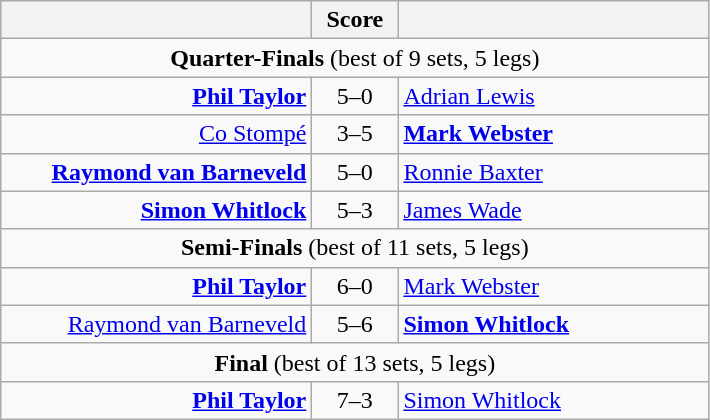<table class=wikitable style="text-align:center">
<tr>
<th width=200></th>
<th width=50>Score</th>
<th width=200></th>
</tr>
<tr align=center>
<td colspan="3"><strong>Quarter-Finals</strong> (best of 9 sets, 5 legs)</td>
</tr>
<tr align=left>
<td align=right><strong><a href='#'>Phil Taylor</a></strong> </td>
<td align=center>5–0</td>
<td> <a href='#'>Adrian Lewis</a></td>
</tr>
<tr align=left>
<td align=right><a href='#'>Co Stompé</a> </td>
<td align=center>3–5</td>
<td> <strong><a href='#'>Mark Webster</a></strong></td>
</tr>
<tr align=left>
<td align=right><strong><a href='#'>Raymond van Barneveld</a></strong> </td>
<td align=center>5–0</td>
<td> <a href='#'>Ronnie Baxter</a></td>
</tr>
<tr align=left>
<td align=right><strong><a href='#'>Simon Whitlock</a></strong> </td>
<td align=center>5–3</td>
<td> <a href='#'>James Wade</a></td>
</tr>
<tr align=center>
<td colspan="3"><strong>Semi-Finals</strong> (best of 11 sets, 5 legs)</td>
</tr>
<tr align=left>
<td align=right><strong><a href='#'>Phil Taylor</a></strong> </td>
<td align=center>6–0</td>
<td> <a href='#'>Mark Webster</a></td>
</tr>
<tr align=left>
<td align=right><a href='#'>Raymond van Barneveld</a> </td>
<td align=center>5–6</td>
<td> <strong><a href='#'>Simon Whitlock</a></strong></td>
</tr>
<tr align=center>
<td colspan="3"><strong>Final</strong> (best of 13 sets, 5 legs)</td>
</tr>
<tr align=left>
<td align=right><strong><a href='#'>Phil Taylor</a></strong> </td>
<td align=center>7–3</td>
<td> <a href='#'>Simon Whitlock</a></td>
</tr>
</table>
